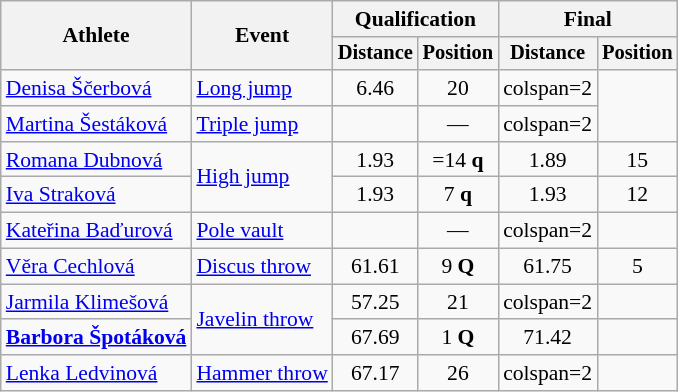<table class=wikitable style="font-size:90%">
<tr>
<th rowspan="2">Athlete</th>
<th rowspan="2">Event</th>
<th colspan="2">Qualification</th>
<th colspan="2">Final</th>
</tr>
<tr style="font-size:95%">
<th>Distance</th>
<th>Position</th>
<th>Distance</th>
<th>Position</th>
</tr>
<tr align=center>
<td align=left><a href='#'>Denisa Ščerbová</a></td>
<td align=left><a href='#'>Long jump</a></td>
<td>6.46</td>
<td>20</td>
<td>colspan=2 </td>
</tr>
<tr align=center>
<td align=left><a href='#'>Martina Šestáková</a></td>
<td align=left><a href='#'>Triple jump</a></td>
<td></td>
<td>—</td>
<td>colspan=2 </td>
</tr>
<tr align=center>
<td align=left><a href='#'>Romana Dubnová</a></td>
<td rowspan=2 align=left><a href='#'>High jump</a></td>
<td>1.93</td>
<td>=14 <strong>q</strong></td>
<td>1.89</td>
<td>15</td>
</tr>
<tr align=center>
<td align=left><a href='#'>Iva Straková</a></td>
<td>1.93</td>
<td>7 <strong>q</strong></td>
<td>1.93</td>
<td>12</td>
</tr>
<tr align=center>
<td align=left><a href='#'>Kateřina Baďurová</a></td>
<td align=left><a href='#'>Pole vault</a></td>
<td></td>
<td>—</td>
<td>colspan=2 </td>
</tr>
<tr align=center>
<td align=left><a href='#'>Věra Cechlová</a></td>
<td align=left><a href='#'>Discus throw</a></td>
<td>61.61</td>
<td>9 <strong>Q</strong></td>
<td>61.75</td>
<td>5</td>
</tr>
<tr align=center>
<td align=left><a href='#'>Jarmila Klimešová</a></td>
<td rowspan=2 align=left><a href='#'>Javelin throw</a></td>
<td>57.25</td>
<td>21</td>
<td>colspan=2 </td>
</tr>
<tr align=center>
<td align=left><strong><a href='#'>Barbora Špotáková</a></strong></td>
<td>67.69</td>
<td>1 <strong>Q</strong></td>
<td>71.42</td>
<td></td>
</tr>
<tr align=center>
<td align=left><a href='#'>Lenka Ledvinová</a></td>
<td align=left><a href='#'>Hammer throw</a></td>
<td>67.17</td>
<td>26</td>
<td>colspan=2 </td>
</tr>
</table>
